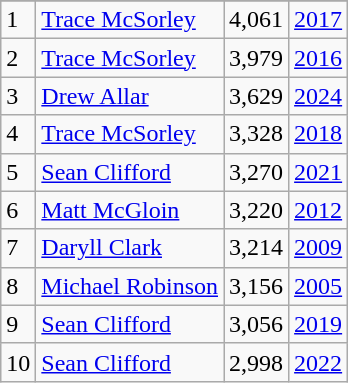<table class="wikitable">
<tr>
</tr>
<tr>
<td>1</td>
<td><a href='#'>Trace McSorley</a></td>
<td><abbr>4,061</abbr></td>
<td><a href='#'>2017</a></td>
</tr>
<tr>
<td>2</td>
<td><a href='#'>Trace McSorley</a></td>
<td><abbr>3,979</abbr></td>
<td><a href='#'>2016</a></td>
</tr>
<tr>
<td>3</td>
<td><a href='#'>Drew Allar</a></td>
<td><abbr>3,629</abbr></td>
<td><a href='#'>2024</a></td>
</tr>
<tr>
<td>4</td>
<td><a href='#'>Trace McSorley</a></td>
<td><abbr>3,328</abbr></td>
<td><a href='#'>2018</a></td>
</tr>
<tr>
<td>5</td>
<td><a href='#'>Sean Clifford</a></td>
<td><abbr>3,270</abbr></td>
<td><a href='#'>2021</a></td>
</tr>
<tr>
<td>6</td>
<td><a href='#'>Matt McGloin</a></td>
<td><abbr>3,220</abbr></td>
<td><a href='#'>2012</a></td>
</tr>
<tr>
<td>7</td>
<td><a href='#'>Daryll Clark</a></td>
<td><abbr>3,214</abbr></td>
<td><a href='#'>2009</a></td>
</tr>
<tr>
<td>8</td>
<td><a href='#'>Michael Robinson</a></td>
<td><abbr>3,156</abbr></td>
<td><a href='#'>2005</a></td>
</tr>
<tr>
<td>9</td>
<td><a href='#'>Sean Clifford</a></td>
<td><abbr>3,056</abbr></td>
<td><a href='#'>2019</a></td>
</tr>
<tr>
<td>10</td>
<td><a href='#'>Sean Clifford</a></td>
<td><abbr>2,998</abbr></td>
<td><a href='#'>2022</a></td>
</tr>
</table>
